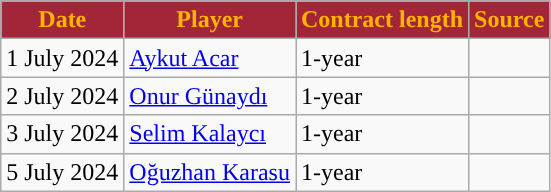<table class="wikitable plainrowheaders sortable">
<tr>
<th style="background:#A32638; color:#FFB300; ">Date</th>
<th style="background:#A32638; color:#FFB300; ">Player</th>
<th style="background:#A32638; color:#FFB300; ">Contract length</th>
<th style="background:#A32638; color:#FFB300; ">Source</th>
</tr>
<tr>
<td>1 July 2024</td>
<td align=left> <a href='#'>Aykut Acar</a></td>
<td>1-year</td>
<td></td>
</tr>
<tr>
<td>2 July 2024</td>
<td align=left> <a href='#'>Onur Günaydı</a></td>
<td>1-year</td>
<td></td>
</tr>
<tr>
<td>3 July 2024</td>
<td align=left> <a href='#'>Selim Kalaycı</a></td>
<td>1-year</td>
<td></td>
</tr>
<tr>
<td>5 July 2024</td>
<td align=left> <a href='#'>Oğuzhan Karasu</a></td>
<td>1-year</td>
<td></td>
</tr>
</table>
